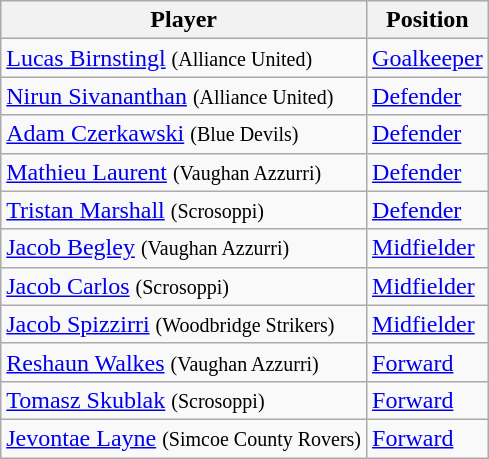<table class="wikitable">
<tr>
<th>Player</th>
<th>Position</th>
</tr>
<tr>
<td><a href='#'>Lucas Birnstingl</a> <small>(Alliance United)</small></td>
<td><a href='#'>Goalkeeper</a></td>
</tr>
<tr>
<td><a href='#'>Nirun Sivananthan</a> <small>(Alliance United)</small></td>
<td><a href='#'>Defender</a></td>
</tr>
<tr>
<td><a href='#'>Adam Czerkawski</a> <small>(Blue Devils)</small></td>
<td><a href='#'>Defender</a></td>
</tr>
<tr>
<td><a href='#'>Mathieu Laurent</a> <small>(Vaughan Azzurri)</small></td>
<td><a href='#'>Defender</a></td>
</tr>
<tr>
<td><a href='#'>Tristan Marshall</a> <small>(Scrosoppi)</small></td>
<td><a href='#'>Defender</a></td>
</tr>
<tr>
<td><a href='#'>Jacob Begley</a> <small>(Vaughan Azzurri)</small></td>
<td><a href='#'>Midfielder</a></td>
</tr>
<tr>
<td><a href='#'>Jacob Carlos</a> <small>(Scrosoppi)</small></td>
<td><a href='#'>Midfielder</a></td>
</tr>
<tr>
<td><a href='#'>Jacob Spizzirri</a> <small>(Woodbridge Strikers)</small></td>
<td><a href='#'>Midfielder</a></td>
</tr>
<tr>
<td><a href='#'>Reshaun Walkes</a> <small>(Vaughan Azzurri)</small></td>
<td><a href='#'>Forward</a></td>
</tr>
<tr>
<td><a href='#'>Tomasz Skublak</a> <small>(Scrosoppi)</small></td>
<td><a href='#'>Forward</a></td>
</tr>
<tr>
<td><a href='#'>Jevontae Layne</a> <small>(Simcoe County Rovers)</small></td>
<td><a href='#'>Forward</a></td>
</tr>
</table>
